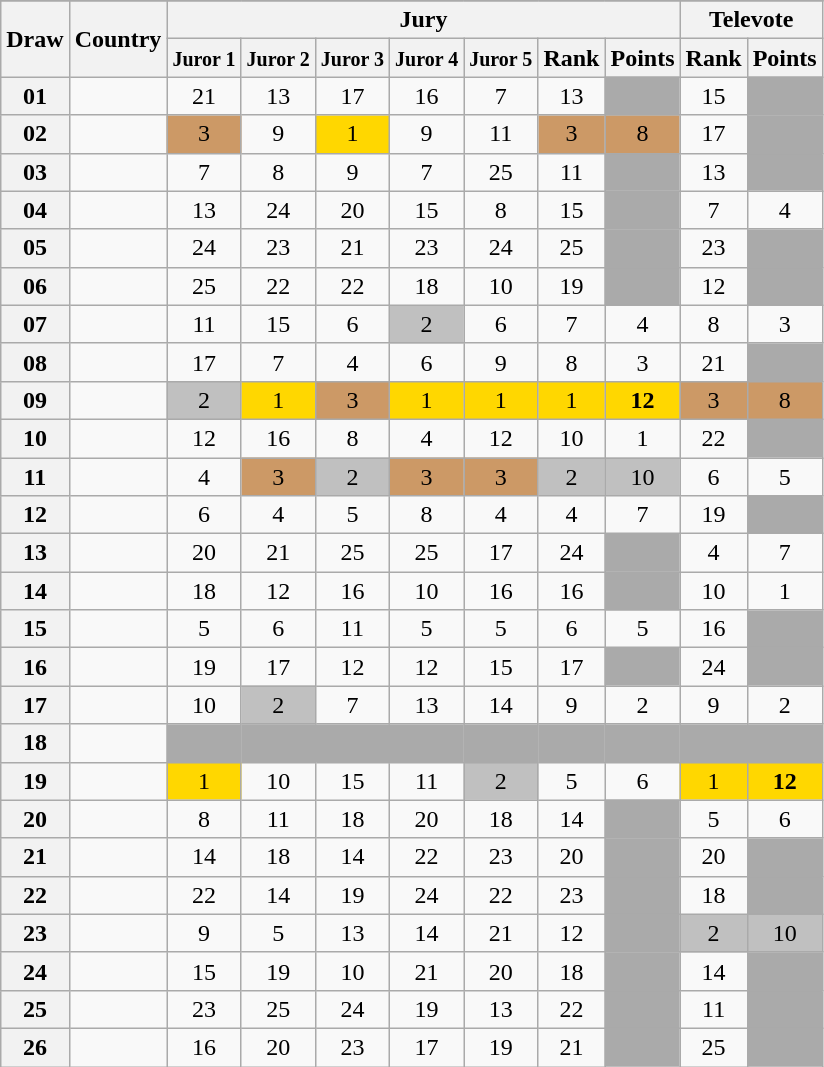<table class="sortable wikitable collapsible plainrowheaders" style="text-align:center;">
<tr>
</tr>
<tr>
<th scope="col" rowspan="2">Draw</th>
<th scope="col" rowspan="2">Country</th>
<th scope="col" colspan="7">Jury</th>
<th scope="col" colspan="2">Televote</th>
</tr>
<tr>
<th scope="col"><small>Juror 1</small></th>
<th scope="col"><small>Juror 2</small></th>
<th scope="col"><small>Juror 3</small></th>
<th scope="col"><small>Juror 4</small></th>
<th scope="col"><small>Juror 5</small></th>
<th scope="col">Rank</th>
<th scope="col">Points</th>
<th scope="col">Rank</th>
<th scope="col">Points</th>
</tr>
<tr>
<th scope="row" style="text-align:center;">01</th>
<td style="text-align:left;"></td>
<td>21</td>
<td>13</td>
<td>17</td>
<td>16</td>
<td>7</td>
<td>13</td>
<td style="background:#AAAAAA;"></td>
<td>15</td>
<td style="background:#AAAAAA;"></td>
</tr>
<tr>
<th scope="row" style="text-align:center;">02</th>
<td style="text-align:left;"></td>
<td style="background:#CC9966;">3</td>
<td>9</td>
<td style="background:gold;">1</td>
<td>9</td>
<td>11</td>
<td style="background:#CC9966;">3</td>
<td style="background:#CC9966;">8</td>
<td>17</td>
<td style="background:#AAAAAA;"></td>
</tr>
<tr>
<th scope="row" style="text-align:center;">03</th>
<td style="text-align:left;"></td>
<td>7</td>
<td>8</td>
<td>9</td>
<td>7</td>
<td>25</td>
<td>11</td>
<td style="background:#AAAAAA;"></td>
<td>13</td>
<td style="background:#AAAAAA;"></td>
</tr>
<tr>
<th scope="row" style="text-align:center;">04</th>
<td style="text-align:left;"></td>
<td>13</td>
<td>24</td>
<td>20</td>
<td>15</td>
<td>8</td>
<td>15</td>
<td style="background:#AAAAAA;"></td>
<td>7</td>
<td>4</td>
</tr>
<tr>
<th scope="row" style="text-align:center;">05</th>
<td style="text-align:left;"></td>
<td>24</td>
<td>23</td>
<td>21</td>
<td>23</td>
<td>24</td>
<td>25</td>
<td style="background:#AAAAAA;"></td>
<td>23</td>
<td style="background:#AAAAAA;"></td>
</tr>
<tr>
<th scope="row" style="text-align:center;">06</th>
<td style="text-align:left;"></td>
<td>25</td>
<td>22</td>
<td>22</td>
<td>18</td>
<td>10</td>
<td>19</td>
<td style="background:#AAAAAA;"></td>
<td>12</td>
<td style="background:#AAAAAA;"></td>
</tr>
<tr>
<th scope="row" style="text-align:center;">07</th>
<td style="text-align:left;"></td>
<td>11</td>
<td>15</td>
<td>6</td>
<td style="background:silver;">2</td>
<td>6</td>
<td>7</td>
<td>4</td>
<td>8</td>
<td>3</td>
</tr>
<tr>
<th scope="row" style="text-align:center;">08</th>
<td style="text-align:left;"></td>
<td>17</td>
<td>7</td>
<td>4</td>
<td>6</td>
<td>9</td>
<td>8</td>
<td>3</td>
<td>21</td>
<td style="background:#AAAAAA;"></td>
</tr>
<tr>
<th scope="row" style="text-align:center;">09</th>
<td style="text-align:left;"></td>
<td style="background:silver;">2</td>
<td style="background:gold;">1</td>
<td style="background:#CC9966;">3</td>
<td style="background:gold;">1</td>
<td style="background:gold;">1</td>
<td style="background:gold;">1</td>
<td style="background:gold;"><strong>12</strong></td>
<td style="background:#CC9966;">3</td>
<td style="background:#CC9966;">8</td>
</tr>
<tr>
<th scope="row" style="text-align:center;">10</th>
<td style="text-align:left;"></td>
<td>12</td>
<td>16</td>
<td>8</td>
<td>4</td>
<td>12</td>
<td>10</td>
<td>1</td>
<td>22</td>
<td style="background:#AAAAAA;"></td>
</tr>
<tr>
<th scope="row" style="text-align:center;">11</th>
<td style="text-align:left;"></td>
<td>4</td>
<td style="background:#CC9966;">3</td>
<td style="background:silver;">2</td>
<td style="background:#CC9966;">3</td>
<td style="background:#CC9966;">3</td>
<td style="background:silver;">2</td>
<td style="background:silver;">10</td>
<td>6</td>
<td>5</td>
</tr>
<tr>
<th scope="row" style="text-align:center;">12</th>
<td style="text-align:left;"></td>
<td>6</td>
<td>4</td>
<td>5</td>
<td>8</td>
<td>4</td>
<td>4</td>
<td>7</td>
<td>19</td>
<td style="background:#AAAAAA;"></td>
</tr>
<tr>
<th scope="row" style="text-align:center;">13</th>
<td style="text-align:left;"></td>
<td>20</td>
<td>21</td>
<td>25</td>
<td>25</td>
<td>17</td>
<td>24</td>
<td style="background:#AAAAAA;"></td>
<td>4</td>
<td>7</td>
</tr>
<tr>
<th scope="row" style="text-align:center;">14</th>
<td style="text-align:left;"></td>
<td>18</td>
<td>12</td>
<td>16</td>
<td>10</td>
<td>16</td>
<td>16</td>
<td style="background:#AAAAAA;"></td>
<td>10</td>
<td>1</td>
</tr>
<tr>
<th scope="row" style="text-align:center;">15</th>
<td style="text-align:left;"></td>
<td>5</td>
<td>6</td>
<td>11</td>
<td>5</td>
<td>5</td>
<td>6</td>
<td>5</td>
<td>16</td>
<td style="background:#AAAAAA;"></td>
</tr>
<tr>
<th scope="row" style="text-align:center;">16</th>
<td style="text-align:left;"></td>
<td>19</td>
<td>17</td>
<td>12</td>
<td>12</td>
<td>15</td>
<td>17</td>
<td style="background:#AAAAAA;"></td>
<td>24</td>
<td style="background:#AAAAAA;"></td>
</tr>
<tr>
<th scope="row" style="text-align:center;">17</th>
<td style="text-align:left;"></td>
<td>10</td>
<td style="background:silver;">2</td>
<td>7</td>
<td>13</td>
<td>14</td>
<td>9</td>
<td>2</td>
<td>9</td>
<td>2</td>
</tr>
<tr class="sortbottom">
<th scope="row" style="text-align:center;">18</th>
<td style="text-align:left;"></td>
<td style="background:#AAAAAA;"></td>
<td style="background:#AAAAAA;"></td>
<td style="background:#AAAAAA;"></td>
<td style="background:#AAAAAA;"></td>
<td style="background:#AAAAAA;"></td>
<td style="background:#AAAAAA;"></td>
<td style="background:#AAAAAA;"></td>
<td style="background:#AAAAAA;"></td>
<td style="background:#AAAAAA;"></td>
</tr>
<tr>
<th scope="row" style="text-align:center;">19</th>
<td style="text-align:left;"></td>
<td style="background:gold;">1</td>
<td>10</td>
<td>15</td>
<td>11</td>
<td style="background:silver;">2</td>
<td>5</td>
<td>6</td>
<td style="background:gold;">1</td>
<td style="background:gold;"><strong>12</strong></td>
</tr>
<tr>
<th scope="row" style="text-align:center;">20</th>
<td style="text-align:left;"></td>
<td>8</td>
<td>11</td>
<td>18</td>
<td>20</td>
<td>18</td>
<td>14</td>
<td style="background:#AAAAAA;"></td>
<td>5</td>
<td>6</td>
</tr>
<tr>
<th scope="row" style="text-align:center;">21</th>
<td style="text-align:left;"></td>
<td>14</td>
<td>18</td>
<td>14</td>
<td>22</td>
<td>23</td>
<td>20</td>
<td style="background:#AAAAAA;"></td>
<td>20</td>
<td style="background:#AAAAAA;"></td>
</tr>
<tr>
<th scope="row" style="text-align:center;">22</th>
<td style="text-align:left;"></td>
<td>22</td>
<td>14</td>
<td>19</td>
<td>24</td>
<td>22</td>
<td>23</td>
<td style="background:#AAAAAA;"></td>
<td>18</td>
<td style="background:#AAAAAA;"></td>
</tr>
<tr>
<th scope="row" style="text-align:center;">23</th>
<td style="text-align:left;"></td>
<td>9</td>
<td>5</td>
<td>13</td>
<td>14</td>
<td>21</td>
<td>12</td>
<td style="background:#AAAAAA;"></td>
<td style="background:silver;">2</td>
<td style="background:silver;">10</td>
</tr>
<tr>
<th scope="row" style="text-align:center;">24</th>
<td style="text-align:left;"></td>
<td>15</td>
<td>19</td>
<td>10</td>
<td>21</td>
<td>20</td>
<td>18</td>
<td style="background:#AAAAAA;"></td>
<td>14</td>
<td style="background:#AAAAAA;"></td>
</tr>
<tr>
<th scope="row" style="text-align:center;">25</th>
<td style="text-align:left;"></td>
<td>23</td>
<td>25</td>
<td>24</td>
<td>19</td>
<td>13</td>
<td>22</td>
<td style="background:#AAAAAA;"></td>
<td>11</td>
<td style="background:#AAAAAA;"></td>
</tr>
<tr>
<th scope="row" style="text-align:center;">26</th>
<td style="text-align:left;"></td>
<td>16</td>
<td>20</td>
<td>23</td>
<td>17</td>
<td>19</td>
<td>21</td>
<td style="background:#AAAAAA;"></td>
<td>25</td>
<td style="background:#AAAAAA;"></td>
</tr>
</table>
